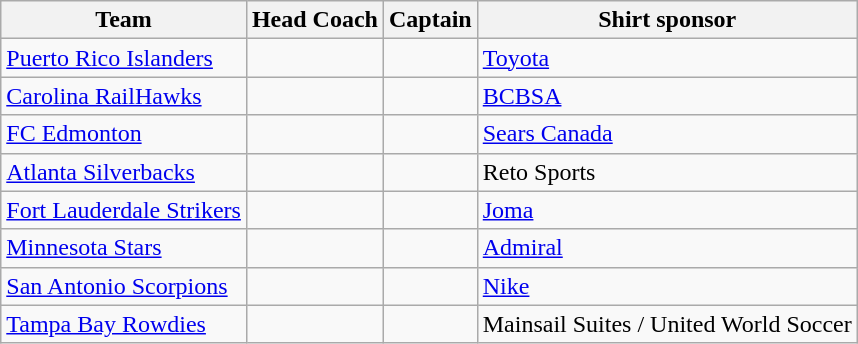<table class="wikitable sortable" style="text-align: left;">
<tr>
<th>Team</th>
<th>Head Coach</th>
<th>Captain</th>
<th>Shirt sponsor</th>
</tr>
<tr>
<td><a href='#'>Puerto Rico Islanders</a></td>
<td></td>
<td></td>
<td><a href='#'>Toyota</a></td>
</tr>
<tr>
<td><a href='#'>Carolina RailHawks</a></td>
<td></td>
<td></td>
<td><a href='#'>BCBSA</a></td>
</tr>
<tr>
<td><a href='#'>FC Edmonton</a></td>
<td></td>
<td></td>
<td><a href='#'>Sears Canada</a></td>
</tr>
<tr>
<td><a href='#'>Atlanta Silverbacks</a></td>
<td></td>
<td></td>
<td>Reto Sports</td>
</tr>
<tr>
<td><a href='#'>Fort Lauderdale Strikers</a></td>
<td></td>
<td></td>
<td><a href='#'>Joma</a></td>
</tr>
<tr>
<td><a href='#'>Minnesota Stars</a></td>
<td></td>
<td></td>
<td><a href='#'>Admiral</a></td>
</tr>
<tr>
<td><a href='#'>San Antonio Scorpions</a></td>
<td></td>
<td></td>
<td><a href='#'>Nike</a></td>
</tr>
<tr>
<td><a href='#'>Tampa Bay Rowdies</a></td>
<td></td>
<td></td>
<td>Mainsail Suites / United World Soccer</td>
</tr>
</table>
